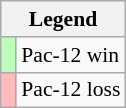<table class="wikitable" style="font-size:90%">
<tr>
<th colspan="2">Legend</th>
</tr>
<tr>
<td style="background:#bfb;"> </td>
<td>Pac-12 win</td>
</tr>
<tr>
<td style="background:#fbb;"> </td>
<td>Pac-12 loss</td>
</tr>
</table>
